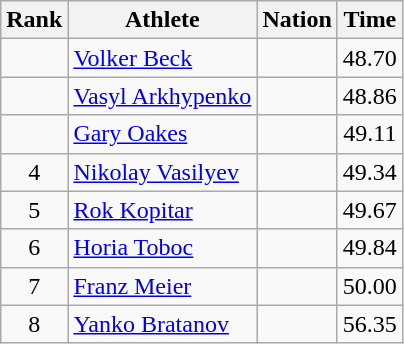<table class="wikitable sortable" style="text-align:center">
<tr>
<th>Rank</th>
<th>Athlete</th>
<th>Nation</th>
<th>Time</th>
</tr>
<tr>
<td></td>
<td align=left><a href='#'>Volker Beck</a></td>
<td align=left></td>
<td>48.70</td>
</tr>
<tr>
<td></td>
<td align=left><a href='#'>Vasyl Arkhypenko</a></td>
<td align=left></td>
<td>48.86</td>
</tr>
<tr>
<td></td>
<td align=left><a href='#'>Gary Oakes</a></td>
<td align=left></td>
<td>49.11</td>
</tr>
<tr>
<td>4</td>
<td align=left><a href='#'>Nikolay Vasilyev</a></td>
<td align=left></td>
<td>49.34</td>
</tr>
<tr>
<td>5</td>
<td align=left><a href='#'>Rok Kopitar</a></td>
<td align=left></td>
<td>49.67</td>
</tr>
<tr>
<td>6</td>
<td align=left><a href='#'>Horia Toboc</a></td>
<td align=left></td>
<td>49.84</td>
</tr>
<tr>
<td>7</td>
<td align=left><a href='#'>Franz Meier</a></td>
<td align="left"></td>
<td>50.00</td>
</tr>
<tr>
<td>8</td>
<td align=left><a href='#'>Yanko Bratanov</a></td>
<td align=left></td>
<td>56.35</td>
</tr>
</table>
